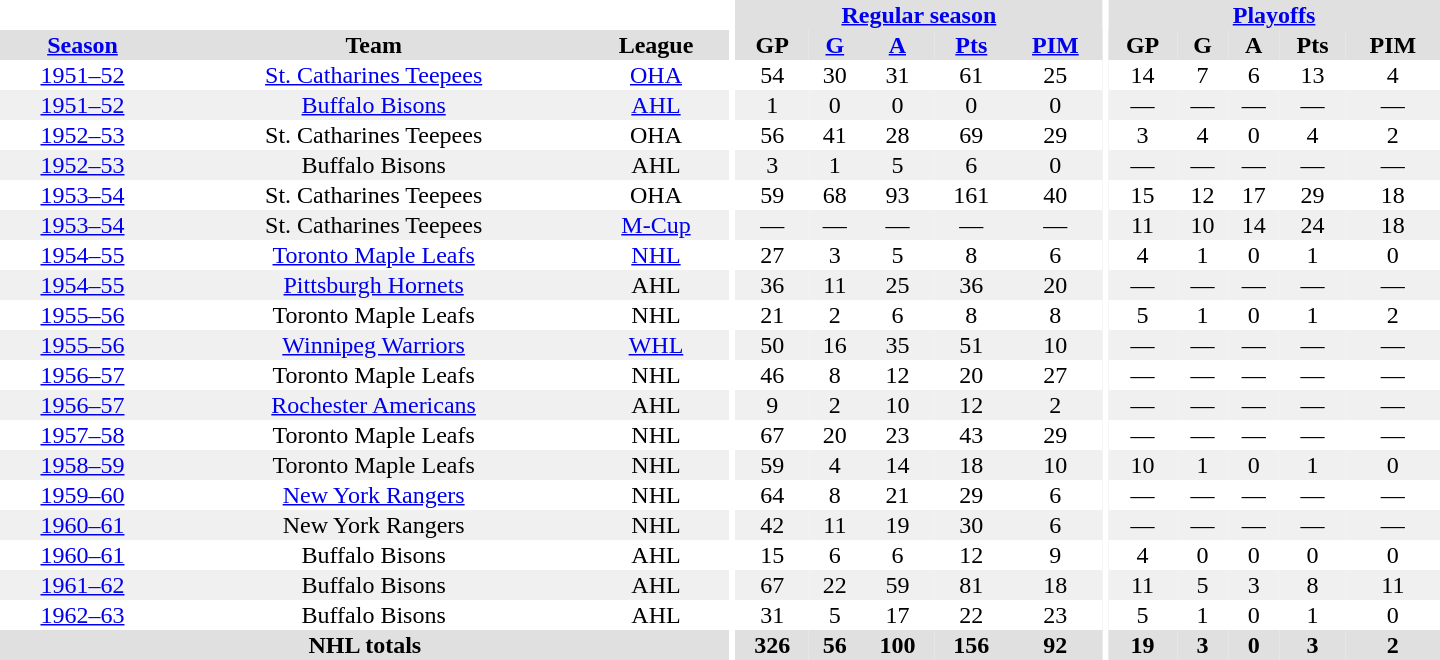<table border="0" cellpadding="1" cellspacing="0" style="text-align:center; width:60em">
<tr bgcolor="#e0e0e0">
<th colspan="3" bgcolor="#ffffff"></th>
<th rowspan="100" bgcolor="#ffffff"></th>
<th colspan="5"><a href='#'>Regular season</a></th>
<th rowspan="100" bgcolor="#ffffff"></th>
<th colspan="5"><a href='#'>Playoffs</a></th>
</tr>
<tr bgcolor="#e0e0e0">
<th><a href='#'>Season</a></th>
<th>Team</th>
<th>League</th>
<th>GP</th>
<th><a href='#'>G</a></th>
<th><a href='#'>A</a></th>
<th><a href='#'>Pts</a></th>
<th><a href='#'>PIM</a></th>
<th>GP</th>
<th>G</th>
<th>A</th>
<th>Pts</th>
<th>PIM</th>
</tr>
<tr>
<td><a href='#'>1951–52</a></td>
<td><a href='#'>St. Catharines Teepees</a></td>
<td><a href='#'>OHA</a></td>
<td>54</td>
<td>30</td>
<td>31</td>
<td>61</td>
<td>25</td>
<td>14</td>
<td>7</td>
<td>6</td>
<td>13</td>
<td>4</td>
</tr>
<tr bgcolor="#f0f0f0">
<td><a href='#'>1951–52</a></td>
<td><a href='#'>Buffalo Bisons</a></td>
<td><a href='#'>AHL</a></td>
<td>1</td>
<td>0</td>
<td>0</td>
<td>0</td>
<td>0</td>
<td>—</td>
<td>—</td>
<td>—</td>
<td>—</td>
<td>—</td>
</tr>
<tr>
<td><a href='#'>1952–53</a></td>
<td>St. Catharines Teepees</td>
<td>OHA</td>
<td>56</td>
<td>41</td>
<td>28</td>
<td>69</td>
<td>29</td>
<td>3</td>
<td>4</td>
<td>0</td>
<td>4</td>
<td>2</td>
</tr>
<tr bgcolor="#f0f0f0">
<td><a href='#'>1952–53</a></td>
<td>Buffalo Bisons</td>
<td>AHL</td>
<td>3</td>
<td>1</td>
<td>5</td>
<td>6</td>
<td>0</td>
<td>—</td>
<td>—</td>
<td>—</td>
<td>—</td>
<td>—</td>
</tr>
<tr>
<td><a href='#'>1953–54</a></td>
<td>St. Catharines Teepees</td>
<td>OHA</td>
<td>59</td>
<td>68</td>
<td>93</td>
<td>161</td>
<td>40</td>
<td>15</td>
<td>12</td>
<td>17</td>
<td>29</td>
<td>18</td>
</tr>
<tr bgcolor="#f0f0f0">
<td><a href='#'>1953–54</a></td>
<td>St. Catharines Teepees</td>
<td><a href='#'>M-Cup</a></td>
<td>—</td>
<td>—</td>
<td>—</td>
<td>—</td>
<td>—</td>
<td>11</td>
<td>10</td>
<td>14</td>
<td>24</td>
<td>18</td>
</tr>
<tr>
<td><a href='#'>1954–55</a></td>
<td><a href='#'>Toronto Maple Leafs</a></td>
<td><a href='#'>NHL</a></td>
<td>27</td>
<td>3</td>
<td>5</td>
<td>8</td>
<td>6</td>
<td>4</td>
<td>1</td>
<td>0</td>
<td>1</td>
<td>0</td>
</tr>
<tr bgcolor="#f0f0f0">
<td><a href='#'>1954–55</a></td>
<td><a href='#'>Pittsburgh Hornets</a></td>
<td>AHL</td>
<td>36</td>
<td>11</td>
<td>25</td>
<td>36</td>
<td>20</td>
<td>—</td>
<td>—</td>
<td>—</td>
<td>—</td>
<td>—</td>
</tr>
<tr>
<td><a href='#'>1955–56</a></td>
<td>Toronto Maple Leafs</td>
<td>NHL</td>
<td>21</td>
<td>2</td>
<td>6</td>
<td>8</td>
<td>8</td>
<td>5</td>
<td>1</td>
<td>0</td>
<td>1</td>
<td>2</td>
</tr>
<tr bgcolor="#f0f0f0">
<td><a href='#'>1955–56</a></td>
<td><a href='#'>Winnipeg Warriors</a></td>
<td><a href='#'>WHL</a></td>
<td>50</td>
<td>16</td>
<td>35</td>
<td>51</td>
<td>10</td>
<td>—</td>
<td>—</td>
<td>—</td>
<td>—</td>
<td>—</td>
</tr>
<tr>
<td><a href='#'>1956–57</a></td>
<td>Toronto Maple Leafs</td>
<td>NHL</td>
<td>46</td>
<td>8</td>
<td>12</td>
<td>20</td>
<td>27</td>
<td>—</td>
<td>—</td>
<td>—</td>
<td>—</td>
<td>—</td>
</tr>
<tr bgcolor="#f0f0f0">
<td><a href='#'>1956–57</a></td>
<td><a href='#'>Rochester Americans</a></td>
<td>AHL</td>
<td>9</td>
<td>2</td>
<td>10</td>
<td>12</td>
<td>2</td>
<td>—</td>
<td>—</td>
<td>—</td>
<td>—</td>
<td>—</td>
</tr>
<tr>
<td><a href='#'>1957–58</a></td>
<td>Toronto Maple Leafs</td>
<td>NHL</td>
<td>67</td>
<td>20</td>
<td>23</td>
<td>43</td>
<td>29</td>
<td>—</td>
<td>—</td>
<td>—</td>
<td>—</td>
<td>—</td>
</tr>
<tr bgcolor="#f0f0f0">
<td><a href='#'>1958–59</a></td>
<td>Toronto Maple Leafs</td>
<td>NHL</td>
<td>59</td>
<td>4</td>
<td>14</td>
<td>18</td>
<td>10</td>
<td>10</td>
<td>1</td>
<td>0</td>
<td>1</td>
<td>0</td>
</tr>
<tr>
<td><a href='#'>1959–60</a></td>
<td><a href='#'>New York Rangers</a></td>
<td>NHL</td>
<td>64</td>
<td>8</td>
<td>21</td>
<td>29</td>
<td>6</td>
<td>—</td>
<td>—</td>
<td>—</td>
<td>—</td>
<td>—</td>
</tr>
<tr bgcolor="#f0f0f0">
<td><a href='#'>1960–61</a></td>
<td>New York Rangers</td>
<td>NHL</td>
<td>42</td>
<td>11</td>
<td>19</td>
<td>30</td>
<td>6</td>
<td>—</td>
<td>—</td>
<td>—</td>
<td>—</td>
<td>—</td>
</tr>
<tr>
<td><a href='#'>1960–61</a></td>
<td>Buffalo Bisons</td>
<td>AHL</td>
<td>15</td>
<td>6</td>
<td>6</td>
<td>12</td>
<td>9</td>
<td>4</td>
<td>0</td>
<td>0</td>
<td>0</td>
<td>0</td>
</tr>
<tr bgcolor="#f0f0f0">
<td><a href='#'>1961–62</a></td>
<td>Buffalo Bisons</td>
<td>AHL</td>
<td>67</td>
<td>22</td>
<td>59</td>
<td>81</td>
<td>18</td>
<td>11</td>
<td>5</td>
<td>3</td>
<td>8</td>
<td>11</td>
</tr>
<tr>
<td><a href='#'>1962–63</a></td>
<td>Buffalo Bisons</td>
<td>AHL</td>
<td>31</td>
<td>5</td>
<td>17</td>
<td>22</td>
<td>23</td>
<td>5</td>
<td>1</td>
<td>0</td>
<td>1</td>
<td>0</td>
</tr>
<tr bgcolor="#e0e0e0">
<th colspan="3">NHL totals</th>
<th>326</th>
<th>56</th>
<th>100</th>
<th>156</th>
<th>92</th>
<th>19</th>
<th>3</th>
<th>0</th>
<th>3</th>
<th>2</th>
</tr>
</table>
